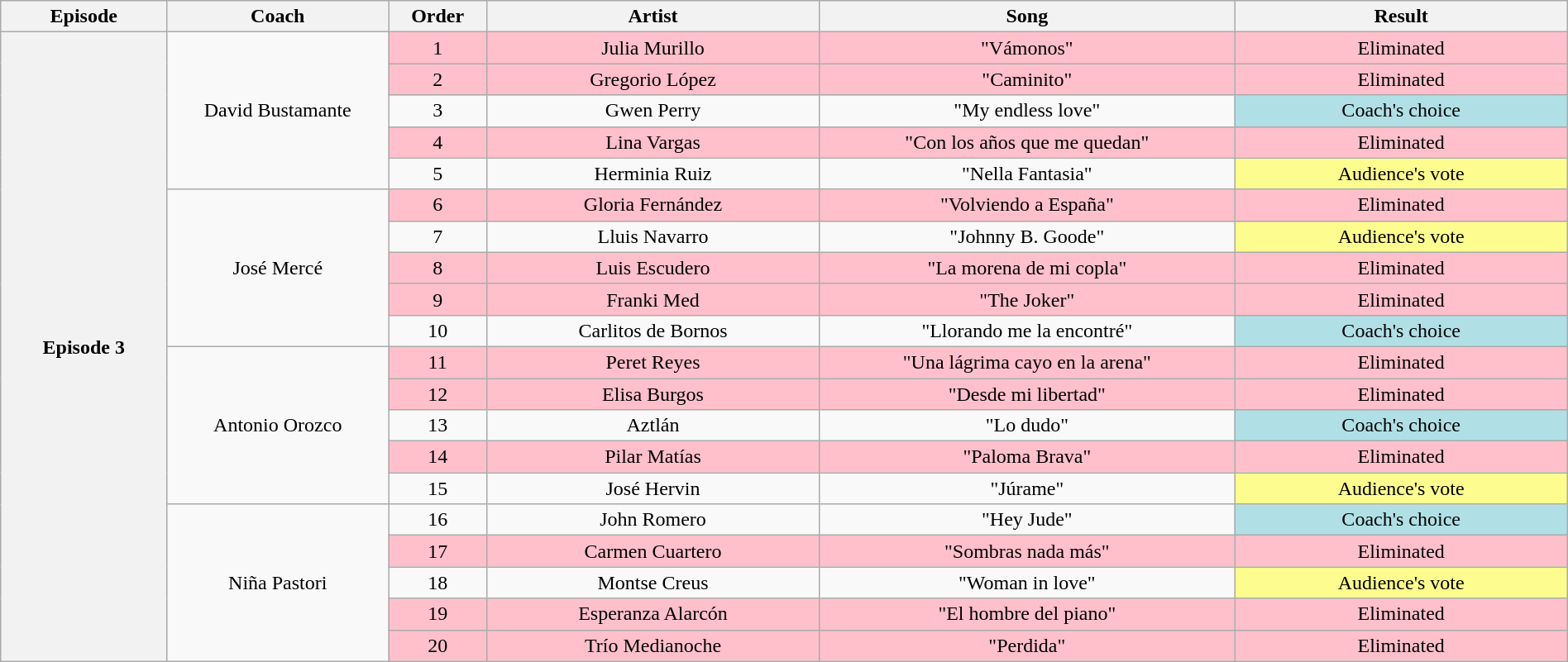<table class="wikitable" style="text-align: center; width:100%">
<tr>
<th style="width:06%">Episode</th>
<th style="width:08%">Coach</th>
<th style="width:03%">Order</th>
<th style="width:12%">Artist</th>
<th style="width:15%">Song</th>
<th style="width:12%">Result</th>
</tr>
<tr>
<th rowspan="20">Episode 3<br></th>
<td rowspan="5">David Bustamante</td>
<td style="background:pink">1</td>
<td style="background:pink">Julia Murillo</td>
<td style="background:pink">"Vámonos"</td>
<td style="background:pink">Eliminated</td>
</tr>
<tr style="background:pink">
<td>2</td>
<td>Gregorio López</td>
<td>"Caminito"</td>
<td>Eliminated</td>
</tr>
<tr>
<td>3</td>
<td>Gwen Perry</td>
<td>"My endless love"</td>
<td style="background:#b0e0e6">Coach's choice</td>
</tr>
<tr style="background:pink">
<td>4</td>
<td>Lina Vargas</td>
<td>"Con los años que me quedan"</td>
<td>Eliminated</td>
</tr>
<tr>
<td>5</td>
<td>Herminia Ruiz</td>
<td>"Nella Fantasia"</td>
<td style="background:#fdfc8f">Audience's vote</td>
</tr>
<tr>
<td rowspan="5">José Mercé</td>
<td style="background: pink">6</td>
<td style="background: pink">Gloria Fernández</td>
<td style="background: pink">"Volviendo a España"</td>
<td style="background: pink">Eliminated</td>
</tr>
<tr>
<td>7</td>
<td>Lluis Navarro</td>
<td>"Johnny B. Goode"</td>
<td style="background:#fdfc8f">Audience's vote</td>
</tr>
<tr style="background:pink">
<td>8</td>
<td>Luis Escudero</td>
<td>"La morena de mi copla"</td>
<td>Eliminated</td>
</tr>
<tr style="background:pink">
<td>9</td>
<td>Franki Med</td>
<td>"The Joker"</td>
<td>Eliminated</td>
</tr>
<tr>
<td>10</td>
<td>Carlitos de Bornos</td>
<td>"Llorando me la encontré"</td>
<td style="background:#b0e0e6">Coach's choice</td>
</tr>
<tr>
<td rowspan="5">Antonio Orozco</td>
<td style="background:pink">11</td>
<td style="background:pink">Peret Reyes</td>
<td style="background:pink">"Una lágrima cayo en la arena"</td>
<td style="background:pink">Eliminated</td>
</tr>
<tr style="background:pink">
<td>12</td>
<td>Elisa Burgos</td>
<td>"Desde mi libertad"</td>
<td>Eliminated</td>
</tr>
<tr>
<td>13</td>
<td>Aztlán</td>
<td>"Lo dudo"</td>
<td style="background:#b0e0e6">Coach's choice</td>
</tr>
<tr style="background:pink">
<td>14</td>
<td>Pilar Matías</td>
<td>"Paloma Brava"</td>
<td>Eliminated</td>
</tr>
<tr>
<td>15</td>
<td>José Hervin</td>
<td>"Júrame"</td>
<td style="background:#fdfc8f">Audience's vote</td>
</tr>
<tr>
<td rowspan="5">Niña Pastori</td>
<td>16</td>
<td>John Romero</td>
<td>"Hey Jude"</td>
<td style="background:#b0e0e6">Coach's choice</td>
</tr>
<tr style="background:pink">
<td>17</td>
<td>Carmen Cuartero</td>
<td>"Sombras nada más"</td>
<td>Eliminated</td>
</tr>
<tr>
<td>18</td>
<td>Montse Creus</td>
<td>"Woman in love"</td>
<td style="background:#fdfc8f">Audience's vote</td>
</tr>
<tr style="background:pink">
<td>19</td>
<td>Esperanza Alarcón</td>
<td>"El hombre del piano"</td>
<td>Eliminated</td>
</tr>
<tr style="background:pink">
<td>20</td>
<td>Trío Medianoche</td>
<td>"Perdida"</td>
<td>Eliminated</td>
</tr>
</table>
